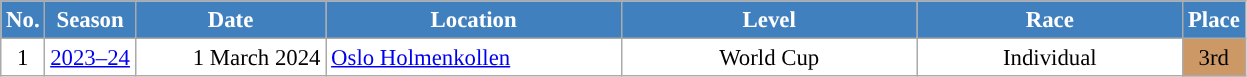<table class="wikitable sortable" style="font-size:95%; text-align:center; border:grey solid 1px; border-collapse:collapse; background:#ffffff;">
<tr style="background:#efefef;">
<th style="background-color:#4180be; color:white;">No.</th>
<th style="background-color:#4180be; color:white;">Season</th>
<th style="background-color:#4180be; color:white; width:120px;">Date</th>
<th style="background-color:#4180be; color:white; width:190px;">Location</th>
<th style="background-color:#4180be; color:white; width:190px;">Level</th>
<th style="background-color:#4180be; color:white; width:170px;">Race</th>
<th style="background-color:#4180be; color:white;">Place</th>
</tr>
<tr>
<td align=center>1</td>
<td align="center"><a href='#'>2023–24</a></td>
<td align=right>1 March 2024</td>
<td align=left> <a href='#'>Oslo Holmenkollen</a></td>
<td>World Cup</td>
<td>Individual</td>
<td bgcolor="cc9966">3rd</td>
</tr>
</table>
